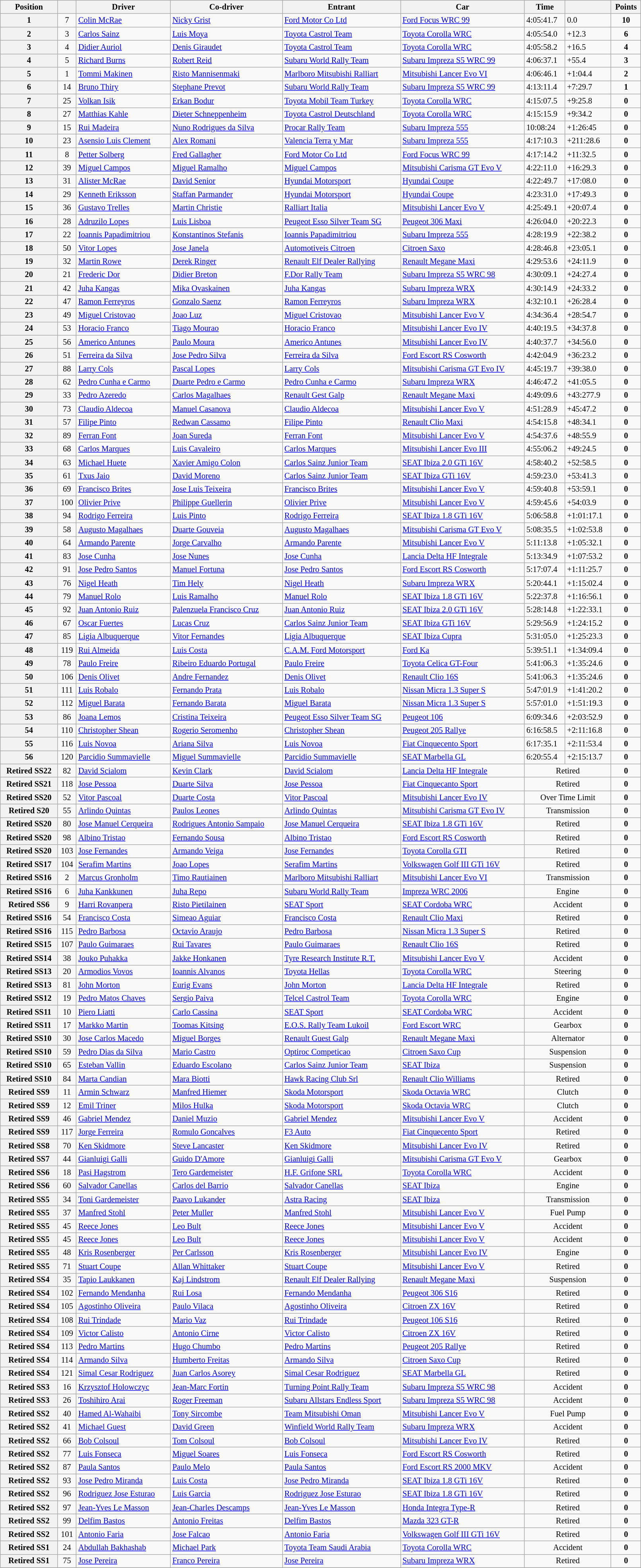<table class="wikitable" width=85% style="font-size: 85%;">
<tr>
<th>Position</th>
<th></th>
<th>Driver</th>
<th>Co-driver</th>
<th>Entrant</th>
<th>Car</th>
<th>Time</th>
<th></th>
<th>Points</th>
</tr>
<tr>
<th>1</th>
<td align="center">7</td>
<td> <a href='#'>Colin McRae</a></td>
<td> <a href='#'>Nicky Grist</a></td>
<td> <a href='#'>Ford Motor Co Ltd</a></td>
<td><a href='#'>Ford Focus WRC 99</a></td>
<td>4:05:41.7</td>
<td>0.0</td>
<td align="center"><strong>10</strong></td>
</tr>
<tr>
<th>2</th>
<td align="center">3</td>
<td> <a href='#'>Carlos Sainz</a></td>
<td> <a href='#'>Luis Moya</a></td>
<td> <a href='#'>Toyota Castrol Team</a></td>
<td><a href='#'>Toyota Corolla WRC</a></td>
<td>4:05:54.0</td>
<td>+12.3</td>
<td align="center"><strong>6</strong></td>
</tr>
<tr>
<th>3</th>
<td align="center">4</td>
<td> <a href='#'>Didier Auriol</a></td>
<td> <a href='#'>Denis Giraudet</a></td>
<td> <a href='#'>Toyota Castrol Team</a></td>
<td><a href='#'>Toyota Corolla WRC</a></td>
<td>4:05:58.2</td>
<td>+16.5</td>
<td align="center"><strong>4</strong></td>
</tr>
<tr>
<th>4</th>
<td align="center">5</td>
<td> <a href='#'>Richard Burns</a></td>
<td> <a href='#'>Robert Reid</a></td>
<td> <a href='#'>Subaru World Rally Team</a></td>
<td><a href='#'>Subaru Impreza S5 WRC 99</a></td>
<td>4:06:37.1</td>
<td>+55.4</td>
<td align="center"><strong>3</strong></td>
</tr>
<tr>
<th>5</th>
<td align="center">1</td>
<td> <a href='#'>Tommi Makinen</a></td>
<td> <a href='#'>Risto Mannisenmaki</a></td>
<td> <a href='#'>Marlboro Mitsubishi Ralliart</a></td>
<td><a href='#'>Mitsubishi Lancer Evo VI</a></td>
<td>4:06:46.1</td>
<td>+1:04.4</td>
<td align="center"><strong>2</strong></td>
</tr>
<tr>
<th>6</th>
<td align="center">14</td>
<td> <a href='#'>Bruno Thiry</a></td>
<td> <a href='#'>Stephane Prevot</a></td>
<td> <a href='#'>Subaru World Rally Team</a></td>
<td><a href='#'>Subaru Impreza S5 WRC 99</a></td>
<td>4:13:11.4</td>
<td>+7:29.7</td>
<td align="center"><strong>1</strong></td>
</tr>
<tr>
<th>7</th>
<td align="center">25</td>
<td> <a href='#'>Volkan Isik</a></td>
<td> <a href='#'>Erkan Bodur</a></td>
<td> <a href='#'>Toyota Mobil Team Turkey</a></td>
<td><a href='#'>Toyota Corolla WRC</a></td>
<td>4:15:07.5</td>
<td>+9:25.8</td>
<td align="center"><strong>0</strong></td>
</tr>
<tr>
<th>8</th>
<td align="center">27</td>
<td> <a href='#'>Matthias Kahle</a></td>
<td> <a href='#'>Dieter Schneppenheim</a></td>
<td> <a href='#'>Toyota Castrol Deutschland</a></td>
<td><a href='#'>Toyota Corolla WRC</a></td>
<td>4:15:15.9</td>
<td>+9:34.2</td>
<td align="center"><strong>0</strong></td>
</tr>
<tr>
<th>9</th>
<td align="center">15</td>
<td> <a href='#'>Rui Madeira</a></td>
<td> <a href='#'>Nuno Rodrigues da Silva</a></td>
<td> <a href='#'>Procar Rally Team</a></td>
<td><a href='#'>Subaru Impreza 555</a></td>
<td>10:08:24</td>
<td>+1:26:45</td>
<td align="center"><strong>0</strong></td>
</tr>
<tr>
<th>10</th>
<td align="center">23</td>
<td> <a href='#'>Asensio Luis Clement</a></td>
<td> <a href='#'>Alex Romani</a></td>
<td> <a href='#'>Valencia Terra y Mar</a></td>
<td><a href='#'>Subaru Impreza 555</a></td>
<td>4:17:10.3</td>
<td>+211:28.6</td>
<td align="center"><strong>0</strong></td>
</tr>
<tr>
<th>11</th>
<td align="center">8</td>
<td> <a href='#'>Petter Solberg</a></td>
<td> <a href='#'>Fred Gallagher</a></td>
<td> <a href='#'>Ford Motor Co Ltd</a></td>
<td><a href='#'>Ford Focus WRC 99</a></td>
<td>4:17:14.2</td>
<td>+11:32.5</td>
<td align="center"><strong>0</strong></td>
</tr>
<tr>
<th>12</th>
<td align="center">39</td>
<td> <a href='#'>Miguel Campos</a></td>
<td> <a href='#'>Miguel Ramalho</a></td>
<td> <a href='#'>Miguel Campos</a></td>
<td><a href='#'>Mitsubishi Carisma GT Evo V</a></td>
<td>4:22:11.0</td>
<td>+16:29.3</td>
<td align="center"><strong>0</strong></td>
</tr>
<tr>
<th>13</th>
<td align="center">31</td>
<td> <a href='#'>Alister McRae</a></td>
<td> <a href='#'>David Senior</a></td>
<td> <a href='#'>Hyundai Motorsport</a></td>
<td><a href='#'>Hyundai Coupe</a></td>
<td>4:22:49.7</td>
<td>+17:08.0</td>
<td align="center"><strong>0</strong></td>
</tr>
<tr>
<th>14</th>
<td align="center">29</td>
<td> <a href='#'>Kenneth Eriksson</a></td>
<td> <a href='#'>Staffan Parmander</a></td>
<td> <a href='#'>Hyundai Motorsport</a></td>
<td><a href='#'>Hyundai Coupe</a></td>
<td>4:23:31.0</td>
<td>+17:49.3</td>
<td align="center"><strong>0</strong></td>
</tr>
<tr>
<th>15</th>
<td align="center">36</td>
<td> <a href='#'>Gustavo Trelles</a></td>
<td> <a href='#'>Martin Christie</a></td>
<td> <a href='#'>Ralliart Italia</a></td>
<td><a href='#'>Mitsubishi Lancer Evo V</a></td>
<td>4:25:49.1</td>
<td>+20:07.4</td>
<td align="center"><strong>0</strong></td>
</tr>
<tr>
<th>16</th>
<td align="center">28</td>
<td> <a href='#'>Adruzilo Lopes</a></td>
<td> <a href='#'>Luis Lisboa</a></td>
<td> <a href='#'>Peugeot Esso Silver Team SG</a></td>
<td><a href='#'>Peugeot 306 Maxi</a></td>
<td>4:26:04.0</td>
<td>+20:22.3</td>
<td align="center"><strong>0</strong></td>
</tr>
<tr>
<th>17</th>
<td align="center">22</td>
<td> <a href='#'>Ioannis Papadimitriou</a></td>
<td> <a href='#'>Konstantinos Stefanis</a></td>
<td> <a href='#'>Ioannis Papadimitriou</a></td>
<td><a href='#'>Subaru Impreza 555</a></td>
<td>4:28:19.9</td>
<td>+22:38.2</td>
<td align="center"><strong>0</strong></td>
</tr>
<tr>
<th>18</th>
<td align="center">50</td>
<td> <a href='#'>Vitor Lopes</a></td>
<td> <a href='#'>Jose Janela</a></td>
<td> <a href='#'>Automotiveis Citroen</a></td>
<td><a href='#'>Citroen Saxo</a></td>
<td>4:28:46.8</td>
<td>+23:05.1</td>
<td align="center"><strong>0</strong></td>
</tr>
<tr>
<th>19</th>
<td align="center">32</td>
<td> <a href='#'>Martin Rowe</a></td>
<td> <a href='#'>Derek Ringer</a></td>
<td> <a href='#'>Renault Elf Dealer Rallying</a></td>
<td><a href='#'>Renault Megane Maxi</a></td>
<td>4:29:53.6</td>
<td>+24:11.9</td>
<td align="center"><strong>0</strong></td>
</tr>
<tr>
<th>20</th>
<td align="center">21</td>
<td> <a href='#'>Frederic Dor</a></td>
<td> <a href='#'>Didier Breton</a></td>
<td> <a href='#'>F.Dor Rally Team</a></td>
<td><a href='#'>Subaru Impreza S5 WRC 98</a></td>
<td>4:30:09.1</td>
<td>+24:27.4</td>
<td align="center"><strong>0</strong></td>
</tr>
<tr>
<th>21</th>
<td align="center">42</td>
<td> <a href='#'>Juha Kangas</a></td>
<td> <a href='#'>Mika Ovaskainen</a></td>
<td> <a href='#'>Juha Kangas</a></td>
<td><a href='#'>Subaru Impreza WRX</a></td>
<td>4:30:14.9</td>
<td>+24:33.2</td>
<td align="center"><strong>0</strong></td>
</tr>
<tr>
<th>22</th>
<td align="center">47</td>
<td> <a href='#'>Ramon Ferreyros</a></td>
<td> <a href='#'>Gonzalo Saenz</a></td>
<td> <a href='#'>Ramon Ferreyros</a></td>
<td><a href='#'>Subaru Impreza WRX</a></td>
<td>4:32:10.1</td>
<td>+26:28.4</td>
<td align="center"><strong>0</strong></td>
</tr>
<tr>
<th>23</th>
<td align="center">49</td>
<td> <a href='#'>Miguel Cristovao</a></td>
<td> <a href='#'>Joao Luz</a></td>
<td> <a href='#'>Miguel Cristovao</a></td>
<td><a href='#'>Mitsubishi Lancer Evo V</a></td>
<td>4:34:36.4</td>
<td>+28:54.7</td>
<td align="center"><strong>0</strong></td>
</tr>
<tr>
<th>24</th>
<td align="center">53</td>
<td> <a href='#'>Horacio Franco</a></td>
<td> <a href='#'>Tiago Mourao</a></td>
<td> <a href='#'>Horacio Franco</a></td>
<td><a href='#'>Mitsubishi Lancer Evo IV</a></td>
<td>4:40:19.5</td>
<td>+34:37.8</td>
<td align="center"><strong>0</strong></td>
</tr>
<tr>
<th>25</th>
<td align="center">56</td>
<td> <a href='#'>Americo Antunes</a></td>
<td> <a href='#'>Paulo Moura</a></td>
<td> <a href='#'>Americo Antunes</a></td>
<td><a href='#'>Mitsubishi Lancer Evo IV</a></td>
<td>4:40:37.7</td>
<td>+34:56.0</td>
<td align="center"><strong>0</strong></td>
</tr>
<tr>
<th>26</th>
<td align="center">51</td>
<td> <a href='#'>Ferreira da Silva</a></td>
<td> <a href='#'>Jose Pedro Silva</a></td>
<td> <a href='#'>Ferreira da Silva</a></td>
<td><a href='#'>Ford Escort RS Cosworth</a></td>
<td>4:42:04.9</td>
<td>+36:23.2</td>
<td align="center"><strong>0</strong></td>
</tr>
<tr>
<th>27</th>
<td align="center">88</td>
<td> <a href='#'>Larry Cols</a></td>
<td> <a href='#'>Pascal Lopes</a></td>
<td> <a href='#'>Larry Cols</a></td>
<td><a href='#'>Mitsubishi Carisma GT Evo IV</a></td>
<td>4:45:19.7</td>
<td>+39:38.0</td>
<td align="center"><strong>0</strong></td>
</tr>
<tr>
<th>28</th>
<td align="center">62</td>
<td> <a href='#'>Pedro Cunha e Carmo</a></td>
<td> <a href='#'>Duarte Pedro e Carmo</a></td>
<td> <a href='#'>Pedro Cunha e Carmo</a></td>
<td><a href='#'>Subaru Impreza WRX</a></td>
<td>4:46:47.2</td>
<td>+41:05.5</td>
<td align="center"><strong>0</strong></td>
</tr>
<tr>
<th>29</th>
<td align="center">33</td>
<td> <a href='#'>Pedro Azeredo</a></td>
<td> <a href='#'>Carlos Magalhaes</a></td>
<td> <a href='#'>Renault Gest Galp</a></td>
<td><a href='#'>Renault Megane Maxi</a></td>
<td>4:49:09.6</td>
<td>+43:277.9</td>
<td align="center"><strong>0</strong></td>
</tr>
<tr>
<th>30</th>
<td align="center">73</td>
<td> <a href='#'>Claudio Aldecoa</a></td>
<td> <a href='#'>Manuel Casanova</a></td>
<td> <a href='#'>Claudio Aldecoa</a></td>
<td><a href='#'>Mitsubishi Lancer Evo V</a></td>
<td>4:51:28.9</td>
<td>+45:47.2</td>
<td align="center"><strong>0</strong></td>
</tr>
<tr>
<th>31</th>
<td align="center">57</td>
<td> <a href='#'>Filipe Pinto</a></td>
<td> <a href='#'>Redwan Cassamo</a></td>
<td> <a href='#'>Filipe Pinto</a></td>
<td><a href='#'>Renault Clio Maxi</a></td>
<td>4:54:15.8</td>
<td>+48:34.1</td>
<td align="center"><strong>0</strong></td>
</tr>
<tr>
<th>32</th>
<td align="center">89</td>
<td> <a href='#'>Ferran Font</a></td>
<td> <a href='#'>Joan Sureda</a></td>
<td> <a href='#'>Ferran Font</a></td>
<td><a href='#'>Mitsubishi Lancer Evo V</a></td>
<td>4:54:37.6</td>
<td>+48:55.9</td>
<td align="center"><strong>0</strong></td>
</tr>
<tr>
<th>33</th>
<td align="center">68</td>
<td> <a href='#'>Carlos Marques</a></td>
<td> <a href='#'>Luis Cavaleiro</a></td>
<td> <a href='#'>Carlos Marques</a></td>
<td><a href='#'>Mitsubishi Lancer Evo III</a></td>
<td>4:55:06.2</td>
<td>+49:24.5</td>
<td align="center"><strong>0</strong></td>
</tr>
<tr>
<th>34</th>
<td align="center">63</td>
<td> <a href='#'>Michael Huete</a></td>
<td> <a href='#'>Xavier Amigo Colon</a></td>
<td> <a href='#'>Carlos Sainz Junior Team</a></td>
<td><a href='#'>SEAT Ibiza 2.0 GTi 16V</a></td>
<td>4:58:40.2</td>
<td>+52:58.5</td>
<td align="center"><strong>0</strong></td>
</tr>
<tr>
<th>35</th>
<td align="center">61</td>
<td> <a href='#'>Txus Jaio</a></td>
<td> <a href='#'>David Moreno</a></td>
<td> <a href='#'>Carlos Sainz Junior Team</a></td>
<td><a href='#'>SEAT Ibiza GTi 16V</a></td>
<td>4:59:23.0</td>
<td>+53:41.3</td>
<td align="center"><strong>0</strong></td>
</tr>
<tr>
<th>36</th>
<td align="center">69</td>
<td> <a href='#'>Francisco Brites</a></td>
<td> <a href='#'>Jose Luis Teixeira</a></td>
<td> <a href='#'>Francisco Brites</a></td>
<td><a href='#'>Mitsubishi Lancer Evo V</a></td>
<td>4:59:40.8</td>
<td>+53:59.1</td>
<td align="center"><strong>0</strong></td>
</tr>
<tr>
<th>37</th>
<td align="center">100</td>
<td> <a href='#'>Olivier Prive</a></td>
<td> <a href='#'>Philippe Guellerin</a></td>
<td> <a href='#'>Olivier Prive</a></td>
<td><a href='#'>Mitsubishi Lancer Evo V</a></td>
<td>4:59:45.6</td>
<td>+54:03.9</td>
<td align="center"><strong>0</strong></td>
</tr>
<tr>
<th>38</th>
<td align="center">94</td>
<td> <a href='#'>Rodrigo Ferreira</a></td>
<td> <a href='#'>Luis Pinto</a></td>
<td> <a href='#'>Rodrigo Ferreira</a></td>
<td><a href='#'>SEAT Ibiza 1.8 GTi 16V</a></td>
<td>5:06:58.8</td>
<td>+1:01:17.1</td>
<td align="center"><strong>0</strong></td>
</tr>
<tr>
<th>39</th>
<td align="center">58</td>
<td> <a href='#'>Augusto Magalhaes</a></td>
<td> <a href='#'>Duarte Gouveia</a></td>
<td> <a href='#'>Augusto Magalhaes</a></td>
<td><a href='#'>Mitsubishi Carisma GT Evo V</a></td>
<td>5:08:35.5</td>
<td>+1:02:53.8</td>
<td align="center"><strong>0</strong></td>
</tr>
<tr>
<th>40</th>
<td align="center">64</td>
<td> <a href='#'>Armando Parente</a></td>
<td> <a href='#'>Jorge Carvalho</a></td>
<td> <a href='#'>Armando Parente</a></td>
<td><a href='#'>Mitsubishi Lancer Evo V</a></td>
<td>5:11:13.8</td>
<td>+1:05:32.1</td>
<td align="center"><strong>0</strong></td>
</tr>
<tr>
<th>41</th>
<td align="center">83</td>
<td> <a href='#'>Jose Cunha</a></td>
<td> <a href='#'>Jose Nunes</a></td>
<td> <a href='#'>Jose Cunha</a></td>
<td><a href='#'>Lancia Delta HF Integrale</a></td>
<td>5:13:34.9</td>
<td>+1:07:53.2</td>
<td align="center"><strong>0</strong></td>
</tr>
<tr>
<th>42</th>
<td align="center">91</td>
<td> <a href='#'>Jose Pedro Santos</a></td>
<td> <a href='#'>Manuel Fortuna</a></td>
<td> <a href='#'>Jose Pedro Santos</a></td>
<td><a href='#'>Ford Escort RS Cosworth</a></td>
<td>5:17:07.4</td>
<td>+1:11:25.7</td>
<td align="center"><strong>0</strong></td>
</tr>
<tr>
<th>43</th>
<td align="center">76</td>
<td> <a href='#'>Nigel Heath</a></td>
<td> <a href='#'>Tim Hely</a></td>
<td> <a href='#'>Nigel Heath</a></td>
<td><a href='#'>Subaru Impreza WRX</a></td>
<td>5:20:44.1</td>
<td>+1:15:02.4</td>
<td align="center"><strong>0</strong></td>
</tr>
<tr>
<th>44</th>
<td align="center">79</td>
<td> <a href='#'>Manuel Rolo</a></td>
<td> <a href='#'>Luis Ramalho</a></td>
<td> <a href='#'>Manuel Rolo</a></td>
<td><a href='#'>SEAT Ibiza 1.8 GTi 16V</a></td>
<td>5:22:37.8</td>
<td>+1:16:56.1</td>
<td align="center"><strong>0</strong></td>
</tr>
<tr>
<th>45</th>
<td align="center">92</td>
<td> <a href='#'>Juan Antonio Ruiz</a></td>
<td> <a href='#'>Palenzuela Francisco Cruz</a></td>
<td> <a href='#'>Juan Antonio Ruiz</a></td>
<td><a href='#'>SEAT Ibiza 2.0 GTi 16V</a></td>
<td>5:28:14.8</td>
<td>+1:22:33.1</td>
<td align="center"><strong>0</strong></td>
</tr>
<tr>
<th>46</th>
<td align="center">67</td>
<td> <a href='#'>Oscar Fuertes</a></td>
<td> <a href='#'>Lucas Cruz</a></td>
<td> <a href='#'>Carlos Sainz Junior Team</a></td>
<td><a href='#'>SEAT Ibiza GTi 16V</a></td>
<td>5:29:56.9</td>
<td>+1:24:15.2</td>
<td align="center"><strong>0</strong></td>
</tr>
<tr>
<th>47</th>
<td align="center">85</td>
<td> <a href='#'>Ligia Albuquerque</a></td>
<td> <a href='#'>Vitor Fernandes</a></td>
<td> <a href='#'>Ligia Albuquerque</a></td>
<td><a href='#'>SEAT Ibiza Cupra</a></td>
<td>5:31:05.0</td>
<td>+1:25:23.3</td>
<td align="center"><strong>0</strong></td>
</tr>
<tr>
<th>48</th>
<td align="center">119</td>
<td> <a href='#'>Rui Almeida</a></td>
<td> <a href='#'>Luis Costa</a></td>
<td> <a href='#'>C.A.M. Ford Motorsport</a></td>
<td><a href='#'>Ford Ka</a></td>
<td>5:39:51.1</td>
<td>+1:34:09.4</td>
<td align="center"><strong>0</strong></td>
</tr>
<tr>
<th>49</th>
<td align="center">78</td>
<td> <a href='#'>Paulo Freire</a></td>
<td> <a href='#'>Ribeiro Eduardo Portugal</a></td>
<td> <a href='#'>Paulo Freire</a></td>
<td><a href='#'>Toyota Celica GT-Four</a></td>
<td>5:41:06.3</td>
<td>+1:35:24.6</td>
<td align="center"><strong>0</strong></td>
</tr>
<tr>
<th>50</th>
<td align="center">106</td>
<td> <a href='#'>Denis Olivet</a></td>
<td> <a href='#'>Andre Fernandez</a></td>
<td> <a href='#'>Denis Olivet</a></td>
<td><a href='#'>Renault  Clio 16S</a></td>
<td>5:41:06.3</td>
<td>+1:35:24.6</td>
<td align="center"><strong>0</strong></td>
</tr>
<tr>
<th>51</th>
<td align="center">111</td>
<td> <a href='#'>Luis Robalo</a></td>
<td> <a href='#'>Fernando Prata</a></td>
<td> <a href='#'>Luis Robalo</a></td>
<td><a href='#'>Nissan Micra 1.3 Super S</a></td>
<td>5:47:01.9</td>
<td>+1:41:20.2</td>
<td align="center"><strong>0</strong></td>
</tr>
<tr>
<th>52</th>
<td align="center">112</td>
<td> <a href='#'>Miguel Barata</a></td>
<td> <a href='#'>Fernando Barata</a></td>
<td> <a href='#'>Miguel Barata</a></td>
<td><a href='#'>Nissan Micra 1.3 Super S</a></td>
<td>5:57:01.0</td>
<td>+1:51:19.3</td>
<td align="center"><strong>0</strong></td>
</tr>
<tr>
<th>53</th>
<td align="center">86</td>
<td> <a href='#'>Joana Lemos</a></td>
<td> <a href='#'>Cristina Teixeira</a></td>
<td> <a href='#'>Peugeot Esso Silver Team SG</a></td>
<td><a href='#'>Peugeot 106</a></td>
<td>6:09:34.6</td>
<td>+2:03:52.9</td>
<td align="center"><strong>0</strong></td>
</tr>
<tr>
<th>54</th>
<td align="center">110</td>
<td> <a href='#'>Christopher Shean</a></td>
<td> <a href='#'>Rogerio Seromenho</a></td>
<td> <a href='#'>Christopher Shean</a></td>
<td><a href='#'>Peugeot 205 Rallye</a></td>
<td>6:16:58.5</td>
<td>+2:11:16.8</td>
<td align="center"><strong>0</strong></td>
</tr>
<tr>
<th>55</th>
<td align="center">116</td>
<td> <a href='#'>Luis Novoa</a></td>
<td> <a href='#'>Ariana Silva</a></td>
<td> <a href='#'>Luis Novoa</a></td>
<td><a href='#'>Fiat Cinquecento Sport</a></td>
<td>6:17:35.1</td>
<td>+2:11:53.4</td>
<td align="center"><strong>0</strong></td>
</tr>
<tr>
<th>56</th>
<td align="center">120</td>
<td> <a href='#'>Parcidio Summavielle</a></td>
<td> <a href='#'>Miguel Summavielle</a></td>
<td> <a href='#'>Parcidio Summavielle</a></td>
<td><a href='#'>SEAT Marbella GL</a></td>
<td>6:20:55.4</td>
<td>+2:15:13.7</td>
<td align="center"><strong>0</strong></td>
</tr>
<tr>
<th>Retired SS22</th>
<td align="center">82</td>
<td> <a href='#'>David Scialom</a></td>
<td> <a href='#'>Kevin Clark</a></td>
<td> <a href='#'>David Scialom</a></td>
<td><a href='#'>Lancia Delta HF Integrale</a></td>
<td colspan="2" align="center">Retired</td>
<td align="center"><strong>0</strong></td>
</tr>
<tr>
<th>Retired SS21</th>
<td align="center">118</td>
<td> <a href='#'>Jose Pessoa</a></td>
<td> <a href='#'>Duarte Silva</a></td>
<td> <a href='#'>Jose Pessoa</a></td>
<td><a href='#'>Fiat Cinquecanto Sport</a></td>
<td colspan="2" align="center">Retired</td>
<td align="center"><strong>0</strong></td>
</tr>
<tr>
<th>Retired SS20</th>
<td align="center">52</td>
<td> <a href='#'>Vitor Pascoal</a></td>
<td> <a href='#'>Duarte Costa</a></td>
<td> <a href='#'>Vitor Pascoal</a></td>
<td><a href='#'>Mitsubishi Lancer Evo IV</a></td>
<td colspan="2" align="center">Over Time Limit</td>
<td align="center"><strong>0</strong></td>
</tr>
<tr>
<th>Retired S20</th>
<td align="center">55</td>
<td> <a href='#'>Arlindo Quintas</a></td>
<td> <a href='#'>Paulos Leones</a></td>
<td> <a href='#'>Arlindo Quintas</a></td>
<td><a href='#'>Mitsubishi Carisma GT Evo IV</a></td>
<td colspan="2" align="center">Transmission</td>
<td align="center"><strong>0</strong></td>
</tr>
<tr>
<th>Retired SS20</th>
<td align="center">80</td>
<td> <a href='#'>Jose Manuel Cerqueira</a></td>
<td> <a href='#'>Rodrigues Antonio Sampaio</a></td>
<td> <a href='#'>Jose Manuel Cerqueira</a></td>
<td><a href='#'>SEAT Ibiza 1.8 GTi 16V</a></td>
<td colspan="2" align="center">Retired</td>
<td align="center"><strong>0</strong></td>
</tr>
<tr>
<th>Retired SS20</th>
<td align="center">98</td>
<td> <a href='#'>Albino Tristao</a></td>
<td> <a href='#'>Fernando Sousa</a></td>
<td> <a href='#'>Albino Tristao</a></td>
<td><a href='#'>Ford Escort RS Cosworth</a></td>
<td colspan="2" align="center">Retired</td>
<td align="center"><strong>0</strong></td>
</tr>
<tr>
<th>Retired SS20</th>
<td align="center">103</td>
<td> <a href='#'>Jose Fernandes</a></td>
<td> <a href='#'>Armando Veiga</a></td>
<td> <a href='#'>Jose Fernandes</a></td>
<td><a href='#'>Toyota Corolla GTI</a></td>
<td colspan="2" align="center">Retired</td>
<td align="center"><strong>0</strong></td>
</tr>
<tr>
<th>Retired SS17</th>
<td align="center">104</td>
<td> <a href='#'>Serafim Martins</a></td>
<td> <a href='#'>Joao Lopes</a></td>
<td> <a href='#'>Serafim Martins</a></td>
<td><a href='#'>Volkswagen Golf III GTi 16V</a></td>
<td colspan="2" align="center">Retired</td>
<td align="center"><strong>0</strong></td>
</tr>
<tr>
<th>Retired SS16</th>
<td align="center">2</td>
<td> <a href='#'>Marcus Gronholm</a></td>
<td> <a href='#'>Timo Rautiainen</a></td>
<td> <a href='#'>Marlboro Mitsubishi Ralliart</a></td>
<td><a href='#'>Mitsubishi Lancer Evo VI</a></td>
<td colspan="2" align="center">Transmission</td>
<td align="center"><strong>0</strong></td>
</tr>
<tr>
<th>Retired SS16</th>
<td align="center">6</td>
<td> <a href='#'>Juha Kankkunen</a></td>
<td> <a href='#'>Juha Repo</a></td>
<td> <a href='#'>Subaru World Rally Team</a></td>
<td><a href='#'>Impreza WRC 2006</a></td>
<td colspan="2" align="center">Engine</td>
<td align="center"><strong>0</strong></td>
</tr>
<tr>
<th>Retired SS6</th>
<td align="center">9</td>
<td> <a href='#'>Harri Rovanpera</a></td>
<td> <a href='#'>Risto Pietilainen</a></td>
<td> <a href='#'>SEAT Sport</a></td>
<td><a href='#'>SEAT Cordoba WRC</a></td>
<td colspan="2" align="center">Accident</td>
<td align="center"><strong>0</strong></td>
</tr>
<tr>
<th>Retired SS16</th>
<td align="center">54</td>
<td> <a href='#'>Francisco Costa</a></td>
<td> <a href='#'>Simeao Aguiar</a></td>
<td> <a href='#'>Francisco Costa</a></td>
<td><a href='#'>Renault Clio Maxi</a></td>
<td colspan="2" align="center">Retired</td>
<td align="center"><strong>0</strong></td>
</tr>
<tr>
<th>Retired SS16</th>
<td align="center">115</td>
<td> <a href='#'>Pedro Barbosa</a></td>
<td> <a href='#'>Octavio Araujo</a></td>
<td> <a href='#'>Pedro Barbosa</a></td>
<td><a href='#'>Nissan Micra 1.3 Super S</a></td>
<td colspan="2" align="center">Retired</td>
<td align="center"><strong>0</strong></td>
</tr>
<tr>
<th>Retired SS15</th>
<td align="center">107</td>
<td> <a href='#'>Paulo Guimaraes</a></td>
<td> <a href='#'>Rui Tavares</a></td>
<td> <a href='#'>Paulo Guimaraes</a></td>
<td><a href='#'>Renault Clio 16S</a></td>
<td colspan="2" align="center">Retired</td>
<td align="center"><strong>0</strong></td>
</tr>
<tr>
<th>Retired SS14</th>
<td align="center">38</td>
<td> <a href='#'>Jouko Puhakka</a></td>
<td> <a href='#'>Jakke Honkanen</a></td>
<td> <a href='#'>Tyre Research Institute R.T.</a></td>
<td><a href='#'>Mitsubishi Lancer Evo V</a></td>
<td colspan="2" align="center">Accident</td>
<td align="center"><strong>0</strong></td>
</tr>
<tr>
<th>Retired SS13</th>
<td align="center">20</td>
<td> <a href='#'>Armodios Vovos</a></td>
<td> <a href='#'>Ioannis Alvanos</a></td>
<td> <a href='#'>Toyota Hellas</a></td>
<td><a href='#'>Toyota Corolla WRC</a></td>
<td colspan="2" align="center">Steering</td>
<td align="center"><strong>0</strong></td>
</tr>
<tr>
<th>Retired SS13</th>
<td align="center">81</td>
<td> <a href='#'>John Morton</a></td>
<td> <a href='#'>Eurig Evans</a></td>
<td> <a href='#'>John Morton</a></td>
<td><a href='#'>Lancia Delta HF Integrale</a></td>
<td colspan="2" align="center">Retired</td>
<td align="center"><strong>0</strong></td>
</tr>
<tr>
<th>Retired SS12</th>
<td align="center">19</td>
<td> <a href='#'>Pedro Matos Chaves</a></td>
<td> <a href='#'>Sergio Paiva</a></td>
<td> <a href='#'>Telcel Castrol Team</a></td>
<td><a href='#'>Toyota Corolla WRC</a></td>
<td colspan="2" align="center">Engine</td>
<td align="center"><strong>0</strong></td>
</tr>
<tr>
<th>Retired SS11</th>
<td align="center">10</td>
<td> <a href='#'>Piero Liatti</a></td>
<td> <a href='#'>Carlo Cassina</a></td>
<td> <a href='#'>SEAT Sport</a></td>
<td><a href='#'>SEAT Cordoba WRC</a></td>
<td colspan="2" align="center">Accident</td>
<td align="center"><strong>0</strong></td>
</tr>
<tr>
<th>Retired SS11</th>
<td align="center">17</td>
<td> <a href='#'>Markko Martin</a></td>
<td> <a href='#'>Toomas Kitsing</a></td>
<td> <a href='#'>E.O.S. Rally Team Lukoil</a></td>
<td><a href='#'>Ford Escort WRC</a></td>
<td colspan="2" align="center">Gearbox</td>
<td align="center"><strong>0</strong></td>
</tr>
<tr>
<th>Retired SS10</th>
<td align="center">30</td>
<td> <a href='#'>Jose Carlos Macedo</a></td>
<td> <a href='#'>Miguel Borges</a></td>
<td> <a href='#'>Renault Guest Galp</a></td>
<td><a href='#'>Renault Megane Maxi</a></td>
<td colspan="2" align="center">Alternator</td>
<td align="center"><strong>0</strong></td>
</tr>
<tr>
<th>Retired SS10</th>
<td align="center">59</td>
<td> <a href='#'>Pedro Dias da Silva</a></td>
<td> <a href='#'>Mario Castro</a></td>
<td> <a href='#'>Optiroc Competicao</a></td>
<td><a href='#'>Citroen Saxo Cup</a></td>
<td colspan="2" align="center">Suspension</td>
<td align="center"><strong>0</strong></td>
</tr>
<tr>
<th>Retired SS10</th>
<td align="center">65</td>
<td> <a href='#'>Esteban Vallin</a></td>
<td> <a href='#'>Eduardo Escolano</a></td>
<td> <a href='#'>Carlos Sainz Junior Team</a></td>
<td><a href='#'>SEAT Ibiza</a></td>
<td colspan="2" align="center">Suspension</td>
<td align="center"><strong>0</strong></td>
</tr>
<tr>
<th>Retired SS10</th>
<td align="center">84</td>
<td> <a href='#'>Marta Candian</a></td>
<td> <a href='#'>Mara Biotti</a></td>
<td> <a href='#'>Hawk Racing Club Srl</a></td>
<td><a href='#'>Renault Clio Williams</a></td>
<td colspan="2" align="center">Retired</td>
<td align="center"><strong>0</strong></td>
</tr>
<tr>
<th>Retired SS9</th>
<td align="center">11</td>
<td> <a href='#'>Armin Schwarz</a></td>
<td> <a href='#'>Manfred Hiemer</a></td>
<td> <a href='#'>Skoda Motorsport</a></td>
<td><a href='#'>Skoda Octavia WRC</a></td>
<td colspan="2" align="center">Clutch</td>
<td align="center"><strong>0</strong></td>
</tr>
<tr>
<th>Retired SS9</th>
<td align="center">12</td>
<td> <a href='#'>Emil Triner</a></td>
<td> <a href='#'>Milos Hulka</a></td>
<td> <a href='#'>Skoda Motorsport</a></td>
<td><a href='#'>Skoda Octavia WRC</a></td>
<td colspan="2" align="center">Clutch</td>
<td align="center"><strong>0</strong></td>
</tr>
<tr>
<th>Retired SS9</th>
<td align="center">46</td>
<td> <a href='#'>Gabriel Mendez</a></td>
<td> <a href='#'>Daniel Muzio</a></td>
<td> <a href='#'>Gabriel Mendez</a></td>
<td><a href='#'>Mitsubishi Lancer Evo V</a></td>
<td colspan="2" align="center">Accident</td>
<td align="center"><strong>0</strong></td>
</tr>
<tr>
<th>Retired SS9</th>
<td align="center">117</td>
<td> <a href='#'>Jorge Ferreira</a></td>
<td> <a href='#'>Romulo Goncalves</a></td>
<td> <a href='#'>F3 Auto</a></td>
<td><a href='#'>Fiat Cinquecento Sport</a></td>
<td colspan="2" align="center">Retired</td>
<td align="center"><strong>0</strong></td>
</tr>
<tr>
<th>Retired SS8</th>
<td align="center">70</td>
<td> <a href='#'>Ken Skidmore</a></td>
<td> <a href='#'>Steve Lancaster</a></td>
<td> <a href='#'>Ken Skidmore</a></td>
<td><a href='#'>Mitsubishi Lancer Evo IV</a></td>
<td colspan="2" align="center">Retired</td>
<td align="center"><strong>0</strong></td>
</tr>
<tr>
<th>Retired SS7</th>
<td align="center">44</td>
<td> <a href='#'>Gianluigi Galli</a></td>
<td> <a href='#'>Guido D'Amore</a></td>
<td> <a href='#'>Gianluigi Galli</a></td>
<td><a href='#'>Mitsubishi Carisma GT Evo V</a></td>
<td colspan="2" align="center">Gearbox</td>
<td align="center"><strong>0</strong></td>
</tr>
<tr>
<th>Retired SS6</th>
<td align="center">18</td>
<td> <a href='#'>Pasi Hagstrom</a></td>
<td> <a href='#'>Tero Gardemeister</a></td>
<td> <a href='#'>H.F. Grifone SRL</a></td>
<td><a href='#'>Toyota Corolla WRC</a></td>
<td colspan="2" align="center">Accident</td>
<td align="center"><strong>0</strong></td>
</tr>
<tr>
<th>Retired SS6</th>
<td align="center">60</td>
<td> <a href='#'>Salvador Canellas</a></td>
<td> <a href='#'>Carlos del Barrio</a></td>
<td> <a href='#'>Salvador Canellas</a></td>
<td><a href='#'>SEAT Ibiza</a></td>
<td colspan="2" align="center">Engine</td>
<td align="center"><strong>0</strong></td>
</tr>
<tr>
<th>Retired SS5</th>
<td align="center">34</td>
<td> <a href='#'>Toni Gardemeister</a></td>
<td> <a href='#'>Paavo Lukander</a></td>
<td> <a href='#'>Astra Racing</a></td>
<td><a href='#'>SEAT Ibiza</a></td>
<td colspan="2" align="center">Transmission</td>
<td align="center"><strong>0</strong></td>
</tr>
<tr>
<th>Retired SS5</th>
<td align="center">37</td>
<td> <a href='#'>Manfred Stohl</a></td>
<td> <a href='#'>Peter Muller</a></td>
<td> <a href='#'>Manfred Stohl</a></td>
<td><a href='#'>Mitsubishi Lancer Evo V</a></td>
<td colspan="2" align="center">Fuel Pump</td>
<td align="center"><strong>0</strong></td>
</tr>
<tr>
<th>Retired SS5</th>
<td align="center">45</td>
<td> <a href='#'>Reece Jones</a></td>
<td> <a href='#'>Leo Bult</a></td>
<td> <a href='#'>Reece Jones</a></td>
<td><a href='#'>Mitsubishi Lancer Evo V</a></td>
<td colspan="2" align="center">Accident</td>
<td align="center"><strong>0</strong></td>
</tr>
<tr>
<th>Retired SS5</th>
<td align="center">45</td>
<td> <a href='#'>Reece Jones</a></td>
<td> <a href='#'>Leo Bult</a></td>
<td> <a href='#'>Reece Jones</a></td>
<td><a href='#'>Mitsubishi Lancer Evo V</a></td>
<td colspan="2" align="center">Accident</td>
<td align="center"><strong>0</strong></td>
</tr>
<tr>
<th>Retired SS5</th>
<td align="center">48</td>
<td> <a href='#'>Kris Rosenberger</a></td>
<td> <a href='#'>Per Carlsson</a></td>
<td> <a href='#'>Kris Rosenberger</a></td>
<td><a href='#'>Mitsubishi Lancer Evo IV</a></td>
<td colspan="2" align="center">Engine</td>
<td align="center"><strong>0</strong></td>
</tr>
<tr>
<th>Retired SS5</th>
<td align="center">71</td>
<td> <a href='#'>Stuart Coupe</a></td>
<td> <a href='#'>Allan Whittaker</a></td>
<td> <a href='#'>Stuart Coupe</a></td>
<td><a href='#'>Mitsubishi Lancer Evo V</a></td>
<td colspan="2" align="center">Retired</td>
<td align="center"><strong>0</strong></td>
</tr>
<tr>
<th>Retired SS4</th>
<td align="center">35</td>
<td> <a href='#'>Tapio Laukkanen</a></td>
<td> <a href='#'>Kaj Lindstrom</a></td>
<td> <a href='#'>Renault Elf Dealer Rallying</a></td>
<td><a href='#'>Renault Megane Maxi</a></td>
<td colspan="2" align="center">Suspension</td>
<td align="center"><strong>0</strong></td>
</tr>
<tr>
<th>Retired SS4</th>
<td align="center">102</td>
<td> <a href='#'>Fernando Mendanha</a></td>
<td> <a href='#'>Rui Losa</a></td>
<td> <a href='#'>Fernando Mendanha</a></td>
<td><a href='#'>Peugeot 306 S16</a></td>
<td colspan="2" align="center">Retired</td>
<td align="center"><strong>0</strong></td>
</tr>
<tr>
<th>Retired SS4</th>
<td align="center">105</td>
<td> <a href='#'>Agostinho Oliveira</a></td>
<td> <a href='#'>Paulo Vilaca</a></td>
<td> <a href='#'>Agostinho Oliveira</a></td>
<td><a href='#'>Citroen ZX 16V</a></td>
<td colspan="2" align="center">Retired</td>
<td align="center"><strong>0</strong></td>
</tr>
<tr>
<th>Retired SS4</th>
<td align="center">108</td>
<td> <a href='#'>Rui Trindade</a></td>
<td> <a href='#'>Mario Vaz</a></td>
<td> <a href='#'>Rui Trindade</a></td>
<td><a href='#'>Peugeot 106 S16</a></td>
<td colspan="2" align="center">Retired</td>
<td align="center"><strong>0</strong></td>
</tr>
<tr>
<th>Retired SS4</th>
<td align="center">109</td>
<td> <a href='#'>Victor Calisto</a></td>
<td> <a href='#'>Antonio Cirne</a></td>
<td> <a href='#'>Victor Calisto</a></td>
<td><a href='#'>Citroen ZX 16V</a></td>
<td colspan="2" align="center">Retired</td>
<td align="center"><strong>0</strong></td>
</tr>
<tr>
<th>Retired SS4</th>
<td align="center">113</td>
<td> <a href='#'>Pedro Martins</a></td>
<td> <a href='#'>Hugo Chumbo</a></td>
<td> <a href='#'>Pedro Martins</a></td>
<td><a href='#'>Peugeot 205 Rallye</a></td>
<td colspan="2" align="center">Retired</td>
<td align="center"><strong>0</strong></td>
</tr>
<tr>
<th>Retired SS4</th>
<td align="center">114</td>
<td> <a href='#'>Armando Silva</a></td>
<td> <a href='#'>Humberto Freitas</a></td>
<td> <a href='#'>Armando Silva</a></td>
<td><a href='#'>Citroen Saxo Cup</a></td>
<td colspan="2" align="center">Retired</td>
<td align="center"><strong>0</strong></td>
</tr>
<tr>
<th>Retired SS4</th>
<td align="center">121</td>
<td> <a href='#'>Simal Cesar Rodriguez</a></td>
<td> <a href='#'>Juan Carlos Asorey</a></td>
<td> <a href='#'>Simal Cesar Rodriguez</a></td>
<td><a href='#'>SEAT Marbella GL</a></td>
<td colspan="2" align="center">Retired</td>
<td align="center"><strong>0</strong></td>
</tr>
<tr>
<th>Retired SS3</th>
<td align="center">16</td>
<td> <a href='#'>Krzysztof Holowczyc</a></td>
<td> <a href='#'>Jean-Marc Fortin</a></td>
<td> <a href='#'>Turning Point Rally Team</a></td>
<td><a href='#'>Subaru Impreza S5 WRC 98</a></td>
<td colspan="2" align="center">Accident</td>
<td align="center"><strong>0</strong></td>
</tr>
<tr>
<th>Retired SS3</th>
<td align="center">26</td>
<td> <a href='#'>Toshihiro Arai</a></td>
<td> <a href='#'>Roger Freeman</a></td>
<td> <a href='#'>Subaru Allstars Endless Sport</a></td>
<td><a href='#'>Subaru Impreza S5 WRC 98</a></td>
<td colspan="2" align="center">Accident</td>
<td align="center"><strong>0</strong></td>
</tr>
<tr>
<th>Retired SS2</th>
<td align="center">40</td>
<td> <a href='#'>Hamed Al-Wahaibi</a></td>
<td> <a href='#'>Tony Sircombe</a></td>
<td> <a href='#'>Team Mitsubishi Oman</a></td>
<td><a href='#'>Mitsubishi Lancer Evo V</a></td>
<td colspan="2" align="center">Fuel Pump</td>
<td align="center"><strong>0</strong></td>
</tr>
<tr>
<th>Retired SS2</th>
<td align="center">41</td>
<td> <a href='#'>Michael Guest</a></td>
<td> <a href='#'>David Green</a></td>
<td> <a href='#'>Winfield World Rally Team</a></td>
<td><a href='#'>Subaru Impreza WRX</a></td>
<td colspan="2" align="center">Accident</td>
<td align="center"><strong>0</strong></td>
</tr>
<tr>
<th>Retired SS2</th>
<td align="center">66</td>
<td> <a href='#'>Bob Colsoul</a></td>
<td> <a href='#'>Tom Colsoul</a></td>
<td> <a href='#'>Bob Colsoul</a></td>
<td><a href='#'>Mitsubishi Lancer Evo IV</a></td>
<td colspan="2" align="center">Retired</td>
<td align="center"><strong>0</strong></td>
</tr>
<tr>
<th>Retired SS2</th>
<td align="center">77</td>
<td> <a href='#'>Luis Fonseca</a></td>
<td> <a href='#'>Miguel Soares</a></td>
<td> <a href='#'>Luis Fonseca</a></td>
<td><a href='#'>Ford Escort RS Cosworth</a></td>
<td colspan="2" align="center">Retired</td>
<td align="center"><strong>0</strong></td>
</tr>
<tr>
<th>Retired SS2</th>
<td align="center">87</td>
<td> <a href='#'>Paula Santos</a></td>
<td> <a href='#'>Paulo Melo</a></td>
<td> <a href='#'>Paula Santos</a></td>
<td><a href='#'>Ford Escort RS 2000 MKV</a></td>
<td colspan="2" align="center">Accident</td>
<td align="center"><strong>0</strong></td>
</tr>
<tr>
<th>Retired SS2</th>
<td align="center">93</td>
<td> <a href='#'>Jose Pedro Miranda</a></td>
<td> <a href='#'>Luis Costa</a></td>
<td> <a href='#'>Jose Pedro Miranda</a></td>
<td><a href='#'>SEAT Ibiza 1.8 GTi 16V</a></td>
<td colspan="2" align="center">Retired</td>
<td align="center"><strong>0</strong></td>
</tr>
<tr>
<th>Retired SS2</th>
<td align="center">96</td>
<td> <a href='#'>Rodriguez Jose Esturao</a></td>
<td> <a href='#'>Luis Garcia</a></td>
<td> <a href='#'>Rodriguez Jose Esturao</a></td>
<td><a href='#'>SEAT Ibiza 1.8 GTi 16V</a></td>
<td colspan="2" align="center">Retired</td>
<td align="center"><strong>0</strong></td>
</tr>
<tr>
<th>Retired SS2</th>
<td align="center">97</td>
<td> <a href='#'>Jean-Yves Le Masson</a></td>
<td> <a href='#'>Jean-Charles Descamps</a></td>
<td> <a href='#'>Jean-Yves Le Masson</a></td>
<td><a href='#'>Honda Integra Type-R</a></td>
<td colspan="2" align="center">Retired</td>
<td align="center"><strong>0</strong></td>
</tr>
<tr>
<th>Retired SS2</th>
<td align="center">99</td>
<td> <a href='#'>Delfim Bastos</a></td>
<td> <a href='#'>Antonio Freitas</a></td>
<td> <a href='#'>Delfim Bastos</a></td>
<td><a href='#'>Mazda 323 GT-R</a></td>
<td colspan="2" align="center">Retired</td>
<td align="center"><strong>0</strong></td>
</tr>
<tr>
<th>Retired SS2</th>
<td align="center">101</td>
<td> <a href='#'>Antonio Faria</a></td>
<td> <a href='#'>Jose Falcao</a></td>
<td> <a href='#'>Antonio Faria</a></td>
<td><a href='#'>Volkswagen Golf III GTi 16V</a></td>
<td colspan="2" align="center">Retired</td>
<td align="center"><strong>0</strong></td>
</tr>
<tr>
<th>Retired SS1</th>
<td align="center">24</td>
<td> <a href='#'>Abdullah Bakhashab</a></td>
<td> <a href='#'>Michael Park</a></td>
<td> <a href='#'>Toyota Team Saudi Arabia</a></td>
<td><a href='#'>Toyota Corolla WRC</a></td>
<td colspan="2" align="center">Accident</td>
<td align="center"><strong>0</strong></td>
</tr>
<tr>
<th>Retired SS1</th>
<td align="center">75</td>
<td> <a href='#'>Jose Pereira</a></td>
<td> <a href='#'>Franco Pereira</a></td>
<td> <a href='#'>Jose Pereira</a></td>
<td><a href='#'>Subaru Impreza WRX</a></td>
<td colspan="2" align="center">Retired</td>
<td align="center"><strong>0</strong></td>
</tr>
<tr>
</tr>
</table>
